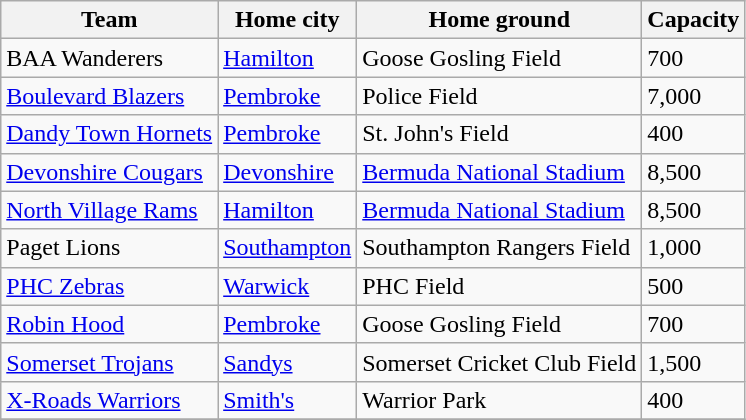<table class="wikitable sortable">
<tr>
<th>Team</th>
<th>Home city</th>
<th>Home ground</th>
<th>Capacity</th>
</tr>
<tr>
<td>BAA Wanderers</td>
<td><a href='#'>Hamilton</a></td>
<td>Goose Gosling Field</td>
<td>700</td>
</tr>
<tr>
<td><a href='#'>Boulevard Blazers</a></td>
<td><a href='#'>Pembroke</a></td>
<td>Police Field</td>
<td>7,000</td>
</tr>
<tr>
<td><a href='#'>Dandy Town Hornets</a></td>
<td><a href='#'>Pembroke</a></td>
<td>St. John's Field</td>
<td>400</td>
</tr>
<tr>
<td><a href='#'>Devonshire Cougars</a></td>
<td><a href='#'>Devonshire</a></td>
<td><a href='#'>Bermuda National Stadium</a></td>
<td>8,500</td>
</tr>
<tr>
<td><a href='#'>North Village Rams</a></td>
<td><a href='#'>Hamilton</a></td>
<td><a href='#'>Bermuda National Stadium</a></td>
<td>8,500</td>
</tr>
<tr>
<td>Paget Lions</td>
<td><a href='#'>Southampton</a></td>
<td>Southampton Rangers Field</td>
<td>1,000</td>
</tr>
<tr>
<td><a href='#'>PHC Zebras</a></td>
<td><a href='#'>Warwick</a></td>
<td>PHC Field</td>
<td>500</td>
</tr>
<tr>
<td><a href='#'>Robin Hood</a></td>
<td><a href='#'>Pembroke</a></td>
<td>Goose Gosling Field</td>
<td>700</td>
</tr>
<tr>
<td><a href='#'>Somerset Trojans</a></td>
<td><a href='#'>Sandys</a></td>
<td>Somerset Cricket Club Field</td>
<td>1,500</td>
</tr>
<tr>
<td><a href='#'>X-Roads Warriors</a></td>
<td><a href='#'>Smith's</a></td>
<td>Warrior Park</td>
<td>400</td>
</tr>
<tr>
</tr>
</table>
